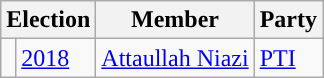<table class="wikitable">
<tr>
<th colspan="2">Election</th>
<th>Member</th>
<th>Party</th>
</tr>
<tr>
<td style="background-color: "></td>
<td><a href='#'>2018</a></td>
<td><a href='#'>Attaullah Niazi</a></td>
<td><a href='#'>PTI</a></td>
</tr>
</table>
